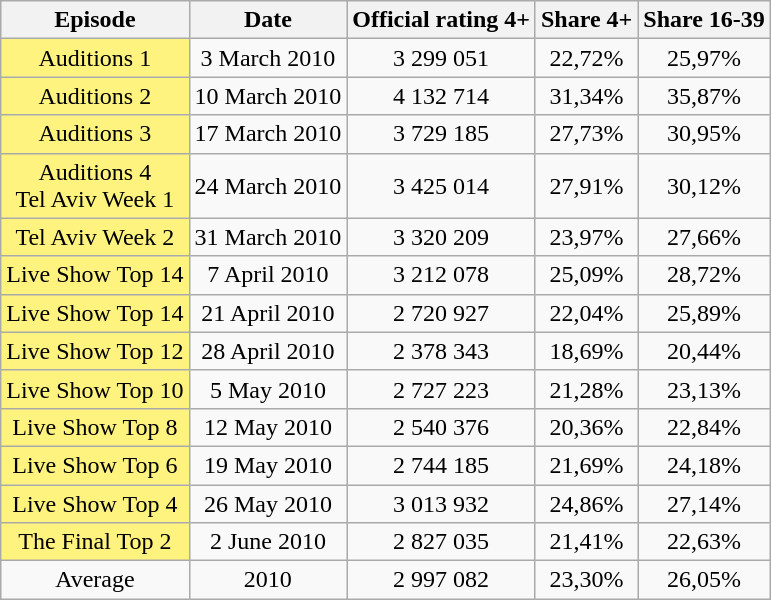<table class="wikitable" style="font-size:100%; text-align:center">
<tr>
<th>Episode</th>
<th>Date</th>
<th>Official rating 4+</th>
<th>Share 4+</th>
<th>Share 16-39</th>
</tr>
<tr>
<td style="background:#FFF380">Auditions 1</td>
<td>3 March 2010</td>
<td>3 299 051</td>
<td>22,72%</td>
<td>25,97%</td>
</tr>
<tr>
<td style="background:#FFF380">Auditions 2</td>
<td>10 March 2010</td>
<td>4 132 714</td>
<td>31,34%</td>
<td>35,87%</td>
</tr>
<tr>
<td style="background:#FFF380">Auditions 3</td>
<td>17 March 2010</td>
<td>3 729 185</td>
<td>27,73%</td>
<td>30,95%</td>
</tr>
<tr>
<td style="background:#FFF380">Auditions 4 <br> Tel Aviv Week 1</td>
<td>24 March 2010</td>
<td>3 425 014</td>
<td>27,91%</td>
<td>30,12%</td>
</tr>
<tr>
<td style="background:#FFF380">Tel Aviv Week 2</td>
<td>31 March 2010</td>
<td>3 320 209</td>
<td>23,97%</td>
<td>27,66%</td>
</tr>
<tr>
<td style="background:#FFF380">Live Show Top 14</td>
<td>7 April 2010</td>
<td>3 212 078</td>
<td>25,09%</td>
<td>28,72%</td>
</tr>
<tr>
<td style="background:#FFF380">Live Show Top 14</td>
<td>21 April 2010</td>
<td>2 720 927</td>
<td>22,04%</td>
<td>25,89%</td>
</tr>
<tr>
<td style="background:#FFF380">Live Show Top 12</td>
<td>28 April 2010</td>
<td>2 378 343</td>
<td>18,69%</td>
<td>20,44%</td>
</tr>
<tr>
<td style="background:#FFF380">Live Show Top 10</td>
<td>5 May 2010</td>
<td>2 727 223</td>
<td>21,28%</td>
<td>23,13%</td>
</tr>
<tr>
<td style="background:#FFF380">Live Show Top 8</td>
<td>12 May 2010</td>
<td>2 540 376</td>
<td>20,36%</td>
<td>22,84%</td>
</tr>
<tr>
<td style="background:#FFF380">Live Show Top 6</td>
<td>19 May 2010</td>
<td>2 744 185</td>
<td>21,69%</td>
<td>24,18%</td>
</tr>
<tr>
<td style="background:#FFF380">Live Show Top 4</td>
<td>26 May 2010</td>
<td>3 013 932</td>
<td>24,86%</td>
<td>27,14%</td>
</tr>
<tr>
<td style="background:#FFF380">The Final Top 2</td>
<td>2 June 2010</td>
<td>2 827 035</td>
<td>21,41%</td>
<td>22,63%</td>
</tr>
<tr>
<td>Average</td>
<td>2010</td>
<td>2 997 082</td>
<td>23,30%</td>
<td>26,05%</td>
</tr>
</table>
